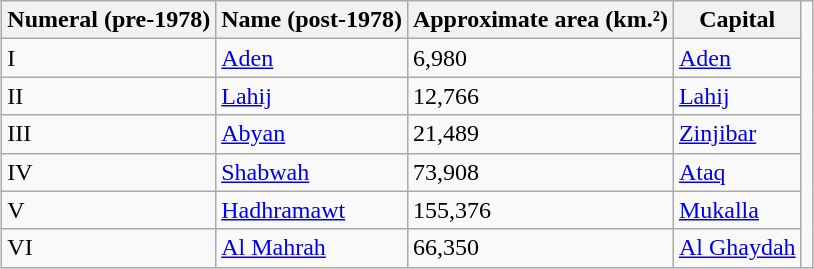<table class="wikitable" style="margin: 1em auto 1em auto;">
<tr>
<th>Numeral (pre-1978)</th>
<th>Name (post-1978)</th>
<th>Approximate area (km.²)</th>
<th>Capital</th>
<td rowspan=7></td>
</tr>
<tr>
<td>I</td>
<td><a href='#'>Aden</a></td>
<td>6,980</td>
<td><a href='#'>Aden</a></td>
</tr>
<tr>
<td>II</td>
<td><a href='#'>Lahij</a></td>
<td>12,766</td>
<td><a href='#'>Lahij</a></td>
</tr>
<tr>
<td>III</td>
<td><a href='#'>Abyan</a></td>
<td>21,489</td>
<td><a href='#'>Zinjibar</a></td>
</tr>
<tr>
<td>IV</td>
<td><a href='#'>Shabwah</a></td>
<td>73,908</td>
<td><a href='#'>Ataq</a></td>
</tr>
<tr>
<td>V</td>
<td><a href='#'>Hadhramawt</a></td>
<td>155,376</td>
<td><a href='#'>Mukalla</a></td>
</tr>
<tr>
<td>VI</td>
<td><a href='#'>Al Mahrah</a></td>
<td>66,350</td>
<td><a href='#'>Al Ghaydah</a></td>
</tr>
</table>
